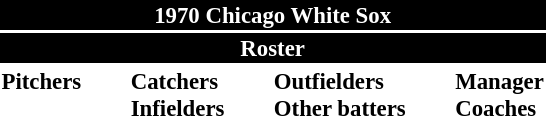<table class="toccolours" style="font-size: 95%;">
<tr>
<th colspan="10" style="background-color: black; color: white; text-align: center;">1970 Chicago White Sox</th>
</tr>
<tr>
<td colspan="10" style="background-color: black; color: white; text-align: center;"><strong>Roster</strong></td>
</tr>
<tr>
<td valign="top"><strong>Pitchers</strong><br>



















</td>
<td width="25px"></td>
<td valign="top"><strong>Catchers</strong><br>



<strong>Infielders</strong>








</td>
<td width="25px"></td>
<td valign="top"><strong>Outfielders</strong><br>







<strong>Other batters</strong>
</td>
<td width="25px"></td>
<td valign="top"><strong>Manager</strong><br>


<strong>Coaches</strong>



</td>
</tr>
</table>
